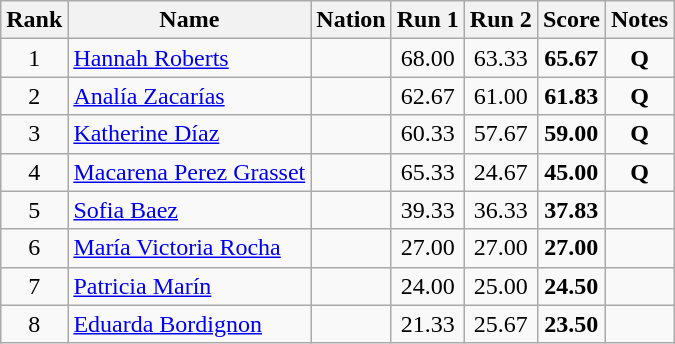<table class="wikitable sortable" style="text-align:center">
<tr>
<th>Rank</th>
<th>Name</th>
<th>Nation</th>
<th>Run 1</th>
<th>Run 2</th>
<th>Score</th>
<th>Notes</th>
</tr>
<tr>
<td>1</td>
<td align=left><a href='#'>Hannah Roberts</a></td>
<td align=left></td>
<td>68.00</td>
<td>63.33</td>
<td><strong>65.67</strong></td>
<td><strong>Q</strong></td>
</tr>
<tr>
<td>2</td>
<td align=left><a href='#'>Analía Zacarías</a></td>
<td align=left></td>
<td>62.67</td>
<td>61.00</td>
<td><strong>61.83</strong></td>
<td><strong>Q</strong></td>
</tr>
<tr>
<td>3</td>
<td align=left><a href='#'>Katherine Díaz</a></td>
<td align=left></td>
<td>60.33</td>
<td>57.67</td>
<td><strong>59.00</strong></td>
<td><strong>Q</strong></td>
</tr>
<tr>
<td>4</td>
<td align=left><a href='#'>Macarena Perez Grasset</a></td>
<td align=left></td>
<td>65.33</td>
<td>24.67</td>
<td><strong>45.00</strong></td>
<td><strong>Q</strong></td>
</tr>
<tr>
<td>5</td>
<td align=left><a href='#'>Sofia Baez</a></td>
<td align=left></td>
<td>39.33</td>
<td>36.33</td>
<td><strong>37.83</strong></td>
<td></td>
</tr>
<tr>
<td>6</td>
<td align=left><a href='#'>María Victoria Rocha</a></td>
<td align=left></td>
<td>27.00</td>
<td>27.00</td>
<td><strong>27.00</strong></td>
<td></td>
</tr>
<tr>
<td>7</td>
<td align=left><a href='#'>Patricia Marín</a></td>
<td align=left></td>
<td>24.00</td>
<td>25.00</td>
<td><strong>24.50</strong></td>
<td></td>
</tr>
<tr>
<td>8</td>
<td align=left><a href='#'>Eduarda Bordignon</a></td>
<td align=left></td>
<td>21.33</td>
<td>25.67</td>
<td><strong>23.50</strong></td>
<td></td>
</tr>
</table>
